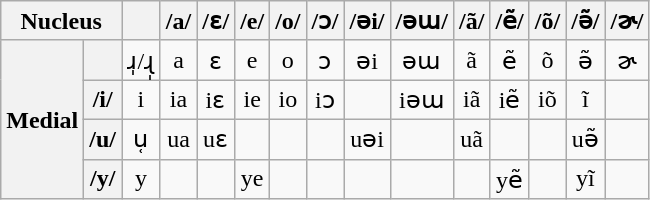<table class="wikitable" style="text-align:center;">
<tr>
<th colspan="2">Nucleus</th>
<th></th>
<th>/a/</th>
<th>/ɛ/</th>
<th>/e/</th>
<th>/o/</th>
<th>/ɔ/</th>
<th>/əi/</th>
<th>/əɯ/</th>
<th>/ã/</th>
<th>/ẽ/</th>
<th>/õ/</th>
<th>/ə̃/</th>
<th>/ɚ/</th>
</tr>
<tr>
<th rowspan="4">Medial</th>
<th></th>
<td>ɹ̩/ɻ̩ </td>
<td>a </td>
<td>ɛ </td>
<td>e </td>
<td>o </td>
<td>ɔ </td>
<td>əi </td>
<td>əɯ </td>
<td>ã </td>
<td>ẽ </td>
<td>õ </td>
<td>ə̃ </td>
<td>ɚ </td>
</tr>
<tr>
<th>/i/</th>
<td>i </td>
<td>ia </td>
<td>iɛ </td>
<td>ie </td>
<td>io </td>
<td>iɔ </td>
<td></td>
<td>iəɯ </td>
<td>iã </td>
<td>iẽ </td>
<td>iõ </td>
<td>ĩ </td>
<td></td>
</tr>
<tr>
<th>/u/</th>
<td>u̜ </td>
<td>ua </td>
<td>uɛ </td>
<td></td>
<td></td>
<td></td>
<td>uəi </td>
<td></td>
<td>uã </td>
<td></td>
<td></td>
<td>uə̃ </td>
<td></td>
</tr>
<tr>
<th>/y/</th>
<td>y </td>
<td></td>
<td></td>
<td>ye </td>
<td></td>
<td></td>
<td></td>
<td></td>
<td></td>
<td>yẽ </td>
<td></td>
<td>yĩ </td>
<td></td>
</tr>
</table>
